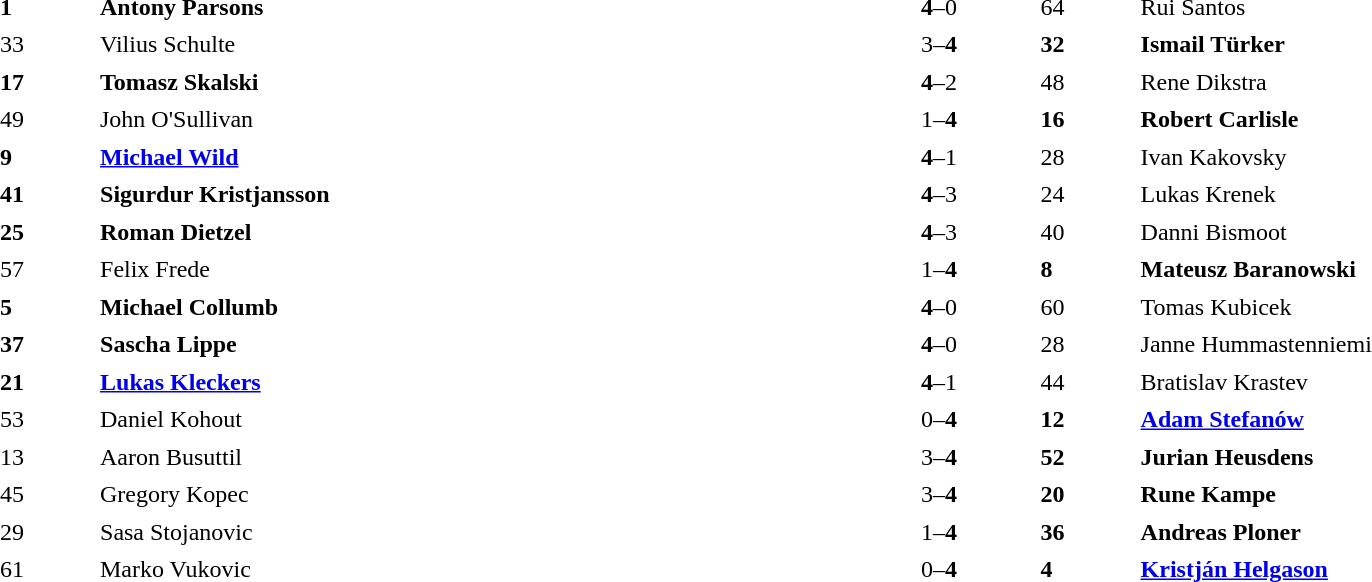<table width="100%" cellspacing="5">
<tr>
<th width=5%></th>
<th width=40%></th>
<th width=10%></th>
<th width=5%></th>
<th width=40%></th>
</tr>
<tr>
<td><strong>1</strong></td>
<td> <strong>Antony Parsons</strong></td>
<td align="center"><strong>4</strong>–0</td>
<td>64</td>
<td> Rui Santos</td>
</tr>
<tr>
<td>33</td>
<td> Vilius Schulte</td>
<td align="center">3–<strong>4</strong></td>
<td><strong>32</strong></td>
<td> <strong>Ismail Türker</strong></td>
</tr>
<tr>
<td><strong>17</strong></td>
<td> <strong>Tomasz Skalski</strong></td>
<td align="center"><strong>4</strong>–2</td>
<td>48</td>
<td> Rene Dikstra</td>
</tr>
<tr>
<td>49</td>
<td> John O'Sullivan</td>
<td align="center">1–<strong>4</strong></td>
<td><strong>16</strong></td>
<td> <strong>Robert Carlisle</strong></td>
</tr>
<tr>
<td><strong>9</strong></td>
<td> <strong><a href='#'>Michael Wild</a></strong></td>
<td align="center"><strong>4</strong>–1</td>
<td>28</td>
<td> Ivan Kakovsky</td>
</tr>
<tr>
<td><strong>41</strong></td>
<td> <strong>Sigurdur Kristjansson</strong></td>
<td align="center"><strong>4</strong>–3</td>
<td>24</td>
<td> Lukas Krenek</td>
</tr>
<tr>
<td><strong>25</strong></td>
<td> <strong>Roman Dietzel</strong></td>
<td align="center"><strong>4</strong>–3</td>
<td>40</td>
<td> Danni Bismoot</td>
</tr>
<tr>
<td>57</td>
<td> Felix Frede</td>
<td align="center">1–<strong>4</strong></td>
<td><strong>8</strong></td>
<td> <strong>Mateusz Baranowski</strong></td>
</tr>
<tr>
<td><strong>5</strong></td>
<td> <strong>Michael Collumb</strong></td>
<td align="center"><strong>4</strong>–0</td>
<td>60</td>
<td> Tomas Kubicek</td>
</tr>
<tr>
<td><strong>37</strong></td>
<td> <strong>Sascha Lippe</strong></td>
<td align="center"><strong>4</strong>–0</td>
<td>28</td>
<td> Janne Hummastenniemi</td>
</tr>
<tr>
<td><strong>21</strong></td>
<td> <strong><a href='#'>Lukas Kleckers</a></strong></td>
<td align="center"><strong>4</strong>–1</td>
<td>44</td>
<td> Bratislav Krastev</td>
</tr>
<tr>
<td>53</td>
<td> Daniel Kohout</td>
<td align="center">0–<strong>4</strong></td>
<td><strong>12</strong></td>
<td> <strong><a href='#'>Adam Stefanów</a></strong></td>
</tr>
<tr>
<td>13</td>
<td> Aaron Busuttil</td>
<td align="center">3–<strong>4</strong></td>
<td><strong>52</strong></td>
<td> <strong>Jurian Heusdens</strong></td>
</tr>
<tr>
<td>45</td>
<td> Gregory Kopec</td>
<td align="center">3–<strong>4</strong></td>
<td><strong>20</strong></td>
<td> <strong>Rune Kampe</strong></td>
</tr>
<tr>
<td>29</td>
<td> Sasa Stojanovic</td>
<td align="center">1–<strong>4</strong></td>
<td><strong>36</strong></td>
<td> <strong>Andreas Ploner</strong></td>
</tr>
<tr>
<td>61</td>
<td> Marko Vukovic</td>
<td align="center">0–<strong>4</strong></td>
<td><strong>4</strong></td>
<td> <strong><a href='#'>Kristján Helgason</a></strong></td>
</tr>
</table>
